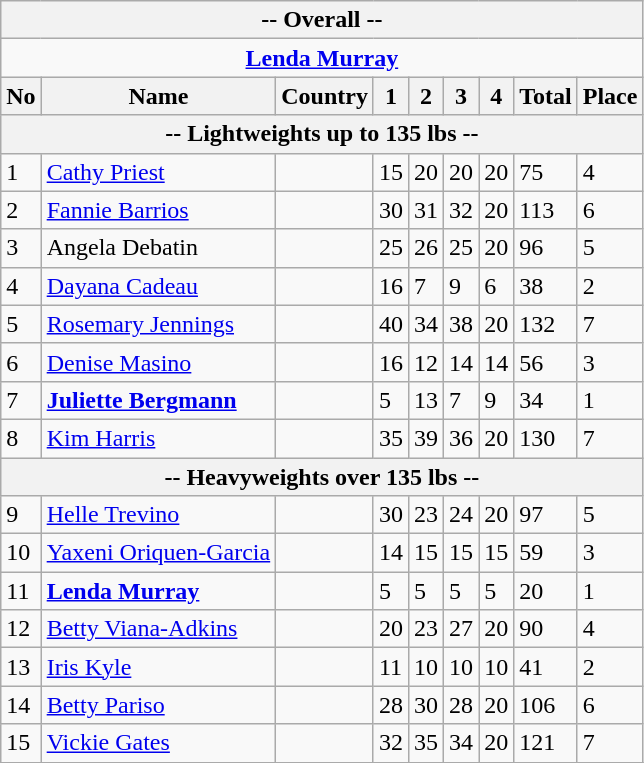<table class="wikitable">
<tr>
<th rowspan=1 colspan=9 align="center">-- Overall --</th>
</tr>
<tr>
<td rowspan=1 colspan=9 align="center"><strong><a href='#'>Lenda Murray</a></strong></td>
</tr>
<tr>
<th>No</th>
<th>Name</th>
<th>Country</th>
<th>1</th>
<th>2</th>
<th>3</th>
<th>4</th>
<th>Total</th>
<th>Place</th>
</tr>
<tr>
<th rowspan=1 colspan=9 align="center">-- Lightweights up to 135 lbs --</th>
</tr>
<tr>
<td>1</td>
<td><a href='#'>Cathy Priest</a></td>
<td></td>
<td>15</td>
<td>20</td>
<td>20</td>
<td>20</td>
<td>75</td>
<td>4</td>
</tr>
<tr>
<td>2</td>
<td><a href='#'>Fannie Barrios</a></td>
<td></td>
<td>30</td>
<td>31</td>
<td>32</td>
<td>20</td>
<td>113</td>
<td>6</td>
</tr>
<tr>
<td>3</td>
<td>Angela Debatin</td>
<td></td>
<td>25</td>
<td>26</td>
<td>25</td>
<td>20</td>
<td>96</td>
<td>5</td>
</tr>
<tr>
<td>4</td>
<td><a href='#'>Dayana Cadeau</a></td>
<td></td>
<td>16</td>
<td>7</td>
<td>9</td>
<td>6</td>
<td>38</td>
<td>2</td>
</tr>
<tr>
<td>5</td>
<td><a href='#'>Rosemary Jennings</a></td>
<td></td>
<td>40</td>
<td>34</td>
<td>38</td>
<td>20</td>
<td>132</td>
<td>7</td>
</tr>
<tr>
<td>6</td>
<td><a href='#'>Denise Masino</a></td>
<td></td>
<td>16</td>
<td>12</td>
<td>14</td>
<td>14</td>
<td>56</td>
<td>3</td>
</tr>
<tr>
<td>7</td>
<td><strong><a href='#'>Juliette Bergmann</a></strong></td>
<td></td>
<td>5</td>
<td>13</td>
<td>7</td>
<td>9</td>
<td>34</td>
<td>1</td>
</tr>
<tr>
<td>8</td>
<td><a href='#'>Kim Harris</a></td>
<td></td>
<td>35</td>
<td>39</td>
<td>36</td>
<td>20</td>
<td>130</td>
<td>7</td>
</tr>
<tr>
<th rowspan=1 colspan=9 align="center">-- Heavyweights over 135 lbs --</th>
</tr>
<tr>
<td>9</td>
<td><a href='#'>Helle Trevino</a></td>
<td></td>
<td>30</td>
<td>23</td>
<td>24</td>
<td>20</td>
<td>97</td>
<td>5</td>
</tr>
<tr>
<td>10</td>
<td><a href='#'>Yaxeni Oriquen-Garcia</a></td>
<td></td>
<td>14</td>
<td>15</td>
<td>15</td>
<td>15</td>
<td>59</td>
<td>3</td>
</tr>
<tr>
<td>11</td>
<td><strong><a href='#'>Lenda Murray</a></strong></td>
<td></td>
<td>5</td>
<td>5</td>
<td>5</td>
<td>5</td>
<td>20</td>
<td>1</td>
</tr>
<tr>
<td>12</td>
<td><a href='#'>Betty Viana-Adkins</a></td>
<td></td>
<td>20</td>
<td>23</td>
<td>27</td>
<td>20</td>
<td>90</td>
<td>4</td>
</tr>
<tr>
<td>13</td>
<td><a href='#'>Iris Kyle</a></td>
<td></td>
<td>11</td>
<td>10</td>
<td>10</td>
<td>10</td>
<td>41</td>
<td>2</td>
</tr>
<tr>
<td>14</td>
<td><a href='#'>Betty Pariso</a></td>
<td></td>
<td>28</td>
<td>30</td>
<td>28</td>
<td>20</td>
<td>106</td>
<td>6</td>
</tr>
<tr>
<td>15</td>
<td><a href='#'>Vickie Gates</a></td>
<td></td>
<td>32</td>
<td>35</td>
<td>34</td>
<td>20</td>
<td>121</td>
<td>7</td>
</tr>
<tr>
</tr>
</table>
